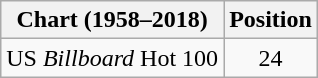<table class="wikitable">
<tr>
<th>Chart (1958–2018)</th>
<th>Position</th>
</tr>
<tr>
<td>US <em>Billboard</em> Hot 100</td>
<td style="text-align:center;">24</td>
</tr>
</table>
